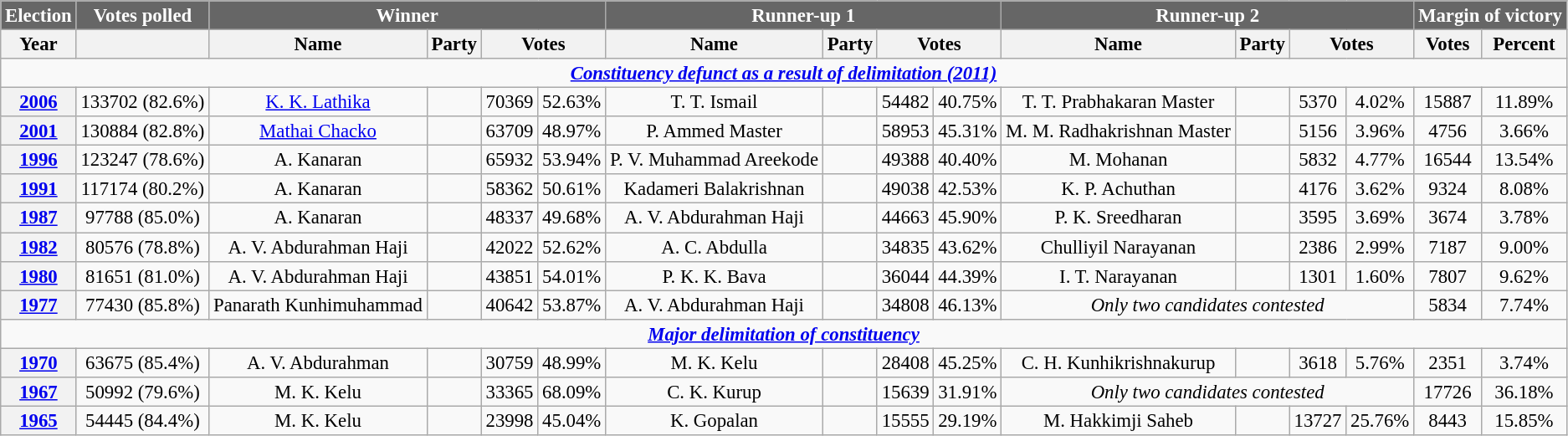<table class="wikitable sortable" style="text-align:center;font-size:95%;line-height:16px">
<tr>
<th style="background-color:#666666; color:white">Election</th>
<th style="background-color:#666666; color:white">Votes polled</th>
<th style="background-color:#666666; color:white" colspan=4>Winner</th>
<th style="background-color:#666666; color:white" colspan=4>Runner-up 1</th>
<th style="background-color:#666666; color:white" colspan=4>Runner-up 2</th>
<th style="background-color:#666666; color:white" colspan="2">Margin of victory</th>
</tr>
<tr>
<th>Year</th>
<th></th>
<th>Name</th>
<th>Party</th>
<th colspan="2">Votes</th>
<th>Name</th>
<th>Party</th>
<th colspan="2">Votes</th>
<th>Name</th>
<th>Party</th>
<th colspan="2">Votes</th>
<th>Votes</th>
<th>Percent</th>
</tr>
<tr>
<td colspan =17><a href='#'><strong><em>Constituency defunct as a result of delimitation (2011)</em></strong></a></td>
</tr>
<tr>
<th><a href='#'>2006</a></th>
<td>133702 (82.6%)</td>
<td><a href='#'>K. K. Lathika</a></td>
<td></td>
<td>70369</td>
<td>52.63%</td>
<td>T. T. Ismail</td>
<td></td>
<td>54482</td>
<td>40.75%</td>
<td>T. T. Prabhakaran Master</td>
<td></td>
<td>5370</td>
<td>4.02%</td>
<td>15887</td>
<td>11.89%</td>
</tr>
<tr>
<th><a href='#'>2001</a></th>
<td>130884 (82.8%)</td>
<td><a href='#'>Mathai Chacko</a></td>
<td></td>
<td>63709</td>
<td>48.97%</td>
<td>P. Ammed Master</td>
<td></td>
<td>58953</td>
<td>45.31%</td>
<td>M. M. Radhakrishnan Master</td>
<td></td>
<td>5156</td>
<td>3.96%</td>
<td>4756</td>
<td>3.66%</td>
</tr>
<tr>
<th><a href='#'>1996</a></th>
<td>123247 (78.6%)</td>
<td>A. Kanaran</td>
<td></td>
<td>65932</td>
<td>53.94%</td>
<td>P. V. Muhammad Areekode</td>
<td></td>
<td>49388</td>
<td>40.40%</td>
<td>M. Mohanan</td>
<td></td>
<td>5832</td>
<td>4.77%</td>
<td>16544</td>
<td>13.54%</td>
</tr>
<tr>
<th><a href='#'>1991</a></th>
<td>117174 (80.2%)</td>
<td>A. Kanaran</td>
<td></td>
<td>58362</td>
<td>50.61%</td>
<td>Kadameri Balakrishnan</td>
<td></td>
<td>49038</td>
<td>42.53%</td>
<td>K. P. Achuthan</td>
<td></td>
<td>4176</td>
<td>3.62%</td>
<td>9324</td>
<td>8.08%</td>
</tr>
<tr>
<th><a href='#'>1987</a></th>
<td>97788 (85.0%)</td>
<td>A. Kanaran</td>
<td></td>
<td>48337</td>
<td>49.68%</td>
<td>A. V. Abdurahman Haji</td>
<td></td>
<td>44663</td>
<td>45.90%</td>
<td>P. K. Sreedharan</td>
<td></td>
<td>3595</td>
<td>3.69%</td>
<td>3674</td>
<td>3.78%</td>
</tr>
<tr>
<th><a href='#'>1982</a></th>
<td>80576 (78.8%)</td>
<td>A. V. Abdurahman Haji</td>
<td></td>
<td>42022</td>
<td>52.62%</td>
<td>A. C. Abdulla</td>
<td></td>
<td>34835</td>
<td>43.62%</td>
<td>Chulliyil Narayanan</td>
<td></td>
<td>2386</td>
<td>2.99%</td>
<td>7187</td>
<td>9.00%</td>
</tr>
<tr>
<th><a href='#'>1980</a></th>
<td>81651 (81.0%)</td>
<td>A. V. Abdurahman Haji</td>
<td></td>
<td>43851</td>
<td>54.01%</td>
<td>P. K. K. Bava</td>
<td></td>
<td>36044</td>
<td>44.39%</td>
<td>I. T. Narayanan</td>
<td></td>
<td>1301</td>
<td>1.60%</td>
<td>7807</td>
<td>9.62%</td>
</tr>
<tr>
<th><a href='#'>1977</a></th>
<td>77430 (85.8%)</td>
<td>Panarath Kunhimuhammad</td>
<td></td>
<td>40642</td>
<td>53.87%</td>
<td>A. V. Abdurahman Haji</td>
<td></td>
<td>34808</td>
<td>46.13%</td>
<td colspan=4><em>Only two candidates contested</em></td>
<td>5834</td>
<td>7.74%</td>
</tr>
<tr>
<td colspan =17><a href='#'><strong><em>Major delimitation of constituency</em></strong></a></td>
</tr>
<tr>
<th><a href='#'>1970</a></th>
<td>63675 (85.4%)</td>
<td>A. V. Abdurahman</td>
<td></td>
<td>30759</td>
<td>48.99%</td>
<td>M. K. Kelu</td>
<td></td>
<td>28408</td>
<td>45.25%</td>
<td>C. H. Kunhikrishnakurup</td>
<td></td>
<td>3618</td>
<td>5.76%</td>
<td>2351</td>
<td>3.74%</td>
</tr>
<tr>
<th><a href='#'>1967</a></th>
<td>50992 (79.6%)</td>
<td>M. K. Kelu</td>
<td></td>
<td>33365</td>
<td>68.09%</td>
<td>C. K. Kurup</td>
<td></td>
<td>15639</td>
<td>31.91%</td>
<td colspan=4><em>Only two candidates contested</em></td>
<td>17726</td>
<td>36.18%</td>
</tr>
<tr>
<th><a href='#'>1965</a></th>
<td>54445 (84.4%)</td>
<td>M. K. Kelu</td>
<td></td>
<td>23998</td>
<td>45.04%</td>
<td>K. Gopalan</td>
<td></td>
<td>15555</td>
<td>29.19%</td>
<td>M. Hakkimji Saheb</td>
<td></td>
<td>13727</td>
<td>25.76%</td>
<td>8443</td>
<td>15.85%</td>
</tr>
</table>
